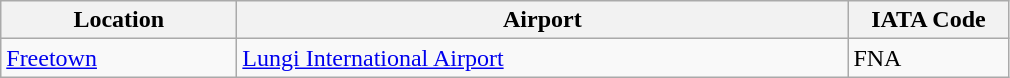<table class="wikitable">
<tr>
<th scope="col" style="width:150px;"><strong>Location</strong></th>
<th scope="col" style="width:400px;"><strong>Airport</strong></th>
<th scope="col" style="width:100px;"><strong>IATA Code</strong></th>
</tr>
<tr>
<td><a href='#'>Freetown</a></td>
<td><a href='#'>Lungi International Airport</a></td>
<td>FNA</td>
</tr>
</table>
